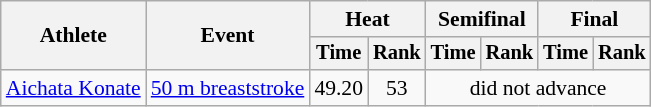<table class="wikitable" style="text-align:center; font-size:90%">
<tr>
<th rowspan="2">Athlete</th>
<th rowspan="2">Event</th>
<th colspan="2">Heat</th>
<th colspan="2">Semifinal</th>
<th colspan="2">Final</th>
</tr>
<tr style="font-size:95%">
<th>Time</th>
<th>Rank</th>
<th>Time</th>
<th>Rank</th>
<th>Time</th>
<th>Rank</th>
</tr>
<tr>
<td align=left><a href='#'>Aichata Konate</a></td>
<td align=left><a href='#'>50 m breaststroke</a></td>
<td>49.20</td>
<td>53</td>
<td colspan=4>did not advance</td>
</tr>
</table>
